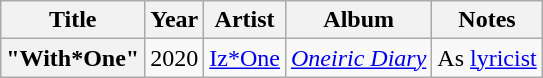<table class="wikitable plainrowheaders" style="text-align:center">
<tr>
<th scope="col">Title</th>
<th scope="col">Year</th>
<th scope="col">Artist</th>
<th scope="col">Album</th>
<th scope="col">Notes</th>
</tr>
<tr>
<th scope="row">"With*One"</th>
<td>2020</td>
<td><a href='#'>Iz*One</a></td>
<td><em><a href='#'>Oneiric Diary</a></em></td>
<td>As <a href='#'>lyricist</a></td>
</tr>
</table>
